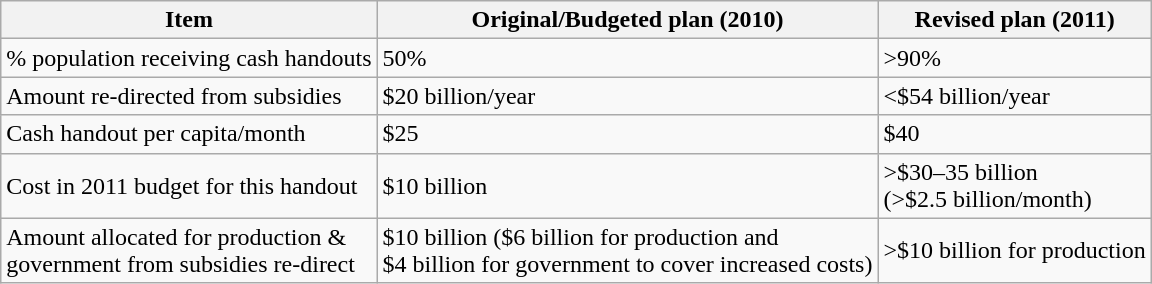<table class="wikitable">
<tr>
<th>Item</th>
<th>Original/Budgeted plan (2010)</th>
<th>Revised plan (2011)</th>
</tr>
<tr>
<td>% population receiving cash handouts</td>
<td>50%</td>
<td>>90%</td>
</tr>
<tr>
<td>Amount re-directed from subsidies</td>
<td>$20 billion/year</td>
<td><$54 billion/year</td>
</tr>
<tr>
<td>Cash handout per capita/month</td>
<td>$25</td>
<td>$40</td>
</tr>
<tr>
<td>Cost in 2011 budget for this handout</td>
<td>$10 billion</td>
<td>>$30–35 billion<br> (>$2.5 billion/month)</td>
</tr>
<tr>
<td>Amount allocated for production &<br> government from subsidies re-direct</td>
<td>$10 billion ($6 billion for production and<br> $4 billion for government to cover increased costs)</td>
<td>>$10 billion for production</td>
</tr>
</table>
